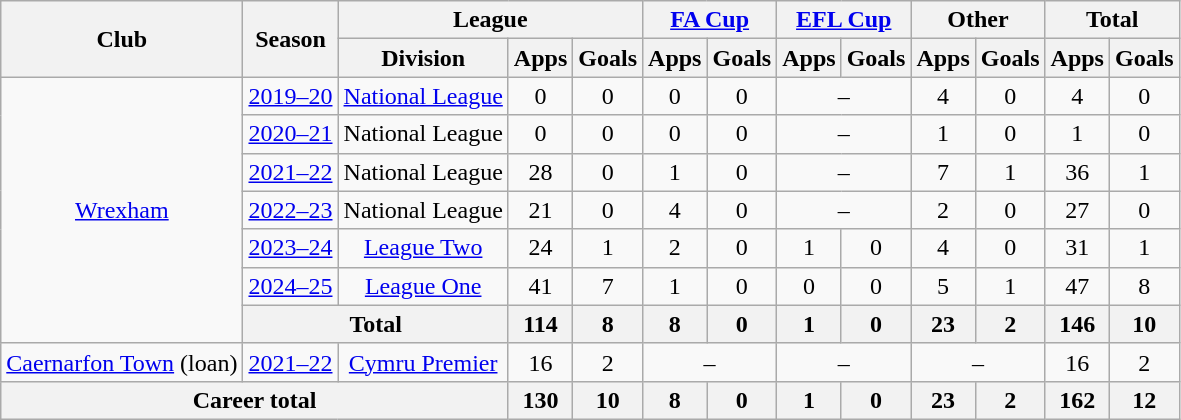<table class="wikitable" style="text-align:center">
<tr>
<th rowspan="2">Club</th>
<th rowspan="2">Season</th>
<th colspan="3">League</th>
<th colspan="2"><a href='#'>FA Cup</a></th>
<th colspan="2"><a href='#'>EFL Cup</a></th>
<th colspan="2">Other</th>
<th colspan="2">Total</th>
</tr>
<tr>
<th>Division</th>
<th>Apps</th>
<th>Goals</th>
<th>Apps</th>
<th>Goals</th>
<th>Apps</th>
<th>Goals</th>
<th>Apps</th>
<th>Goals</th>
<th>Apps</th>
<th>Goals</th>
</tr>
<tr>
<td rowspan="7"><a href='#'>Wrexham</a></td>
<td><a href='#'>2019–20</a></td>
<td><a href='#'>National League</a></td>
<td>0</td>
<td>0</td>
<td>0</td>
<td>0</td>
<td colspan="2">–</td>
<td>4</td>
<td>0</td>
<td>4</td>
<td>0</td>
</tr>
<tr>
<td><a href='#'>2020–21</a></td>
<td>National League</td>
<td>0</td>
<td>0</td>
<td>0</td>
<td>0</td>
<td colspan="2">–</td>
<td>1</td>
<td>0</td>
<td>1</td>
<td>0</td>
</tr>
<tr>
<td><a href='#'>2021–22</a></td>
<td>National League</td>
<td>28</td>
<td>0</td>
<td>1</td>
<td>0</td>
<td colspan="2">–</td>
<td>7</td>
<td>1</td>
<td>36</td>
<td>1</td>
</tr>
<tr>
<td><a href='#'>2022–23</a></td>
<td>National League</td>
<td>21</td>
<td>0</td>
<td>4</td>
<td>0</td>
<td colspan="2">–</td>
<td>2</td>
<td>0</td>
<td>27</td>
<td>0</td>
</tr>
<tr>
<td><a href='#'>2023–24</a></td>
<td><a href='#'>League Two</a></td>
<td>24</td>
<td>1</td>
<td>2</td>
<td>0</td>
<td>1</td>
<td>0</td>
<td>4</td>
<td>0</td>
<td>31</td>
<td>1</td>
</tr>
<tr>
<td><a href='#'>2024–25</a></td>
<td><a href='#'>League One</a></td>
<td>41</td>
<td>7</td>
<td>1</td>
<td>0</td>
<td>0</td>
<td>0</td>
<td>5</td>
<td>1</td>
<td>47</td>
<td>8</td>
</tr>
<tr>
<th colspan="2">Total</th>
<th>114</th>
<th>8</th>
<th>8</th>
<th>0</th>
<th>1</th>
<th>0</th>
<th>23</th>
<th>2</th>
<th>146</th>
<th>10</th>
</tr>
<tr>
<td><a href='#'>Caernarfon Town</a> (loan)</td>
<td><a href='#'>2021–22</a></td>
<td><a href='#'>Cymru Premier</a></td>
<td>16</td>
<td>2</td>
<td colspan="2">–</td>
<td colspan="2">–</td>
<td colspan="2">–</td>
<td>16</td>
<td>2</td>
</tr>
<tr>
<th colspan="3">Career total</th>
<th>130</th>
<th>10</th>
<th>8</th>
<th>0</th>
<th>1</th>
<th>0</th>
<th>23</th>
<th>2</th>
<th>162</th>
<th>12</th>
</tr>
</table>
